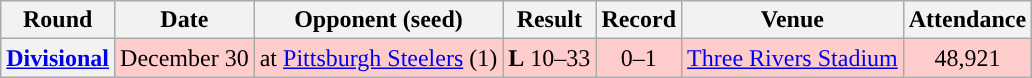<table class="wikitable" style="text-align:center">
<tr>
<th>Round</th>
<th>Date</th>
<th>Opponent (seed)</th>
<th>Result</th>
<th>Record</th>
<th>Venue</th>
<th>Attendance</th>
</tr>
<tr style="background:#fcc">
<th><a href='#'>Divisional</a></th>
<td>December 30</td>
<td>at <a href='#'>Pittsburgh Steelers</a> (1)</td>
<td><strong>L</strong> 10–33</td>
<td>0–1</td>
<td><a href='#'>Three Rivers Stadium</a></td>
<td>48,921</td>
</tr>
</table>
